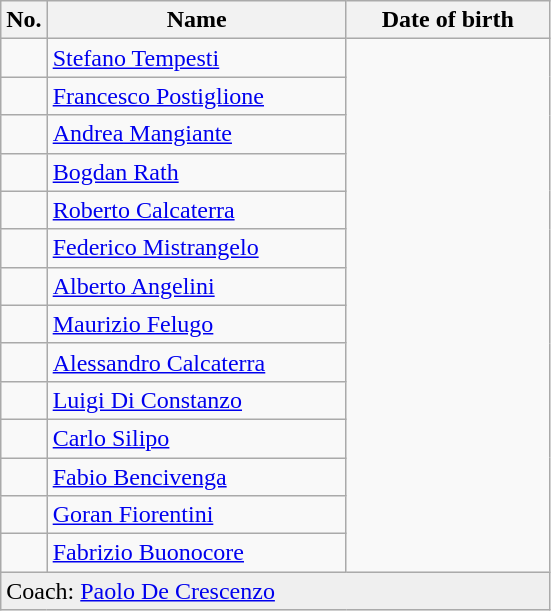<table class=wikitable sortable style=font-size:100%; text-align:center;>
<tr>
<th>No.</th>
<th style=width:12em>Name</th>
<th style=width:8em>Date of birth</th>
</tr>
<tr>
<td></td>
<td align=left><a href='#'>Stefano Tempesti</a></td>
</tr>
<tr>
<td></td>
<td align=left><a href='#'>Francesco Postiglione</a></td>
</tr>
<tr>
<td></td>
<td align=left><a href='#'>Andrea Mangiante</a></td>
</tr>
<tr>
<td></td>
<td align=left><a href='#'>Bogdan Rath</a></td>
</tr>
<tr>
<td></td>
<td align=left><a href='#'>Roberto Calcaterra</a></td>
</tr>
<tr>
<td></td>
<td align=left><a href='#'>Federico Mistrangelo</a></td>
</tr>
<tr>
<td></td>
<td align=left><a href='#'>Alberto Angelini</a></td>
</tr>
<tr>
<td></td>
<td align=left><a href='#'>Maurizio Felugo</a></td>
</tr>
<tr>
<td></td>
<td align=left><a href='#'>Alessandro Calcaterra</a></td>
</tr>
<tr>
<td></td>
<td align=left><a href='#'>Luigi Di Constanzo</a></td>
</tr>
<tr>
<td></td>
<td align=left><a href='#'>Carlo Silipo</a></td>
</tr>
<tr>
<td></td>
<td align=left><a href='#'>Fabio Bencivenga</a></td>
</tr>
<tr>
<td></td>
<td align=left><a href='#'>Goran Fiorentini</a></td>
</tr>
<tr>
<td></td>
<td align=left><a href='#'>Fabrizio Buonocore</a></td>
</tr>
<tr style=background:#efefef;>
<td colspan=3 style=text-align:left;>Coach: <a href='#'>Paolo De Crescenzo</a></td>
</tr>
</table>
